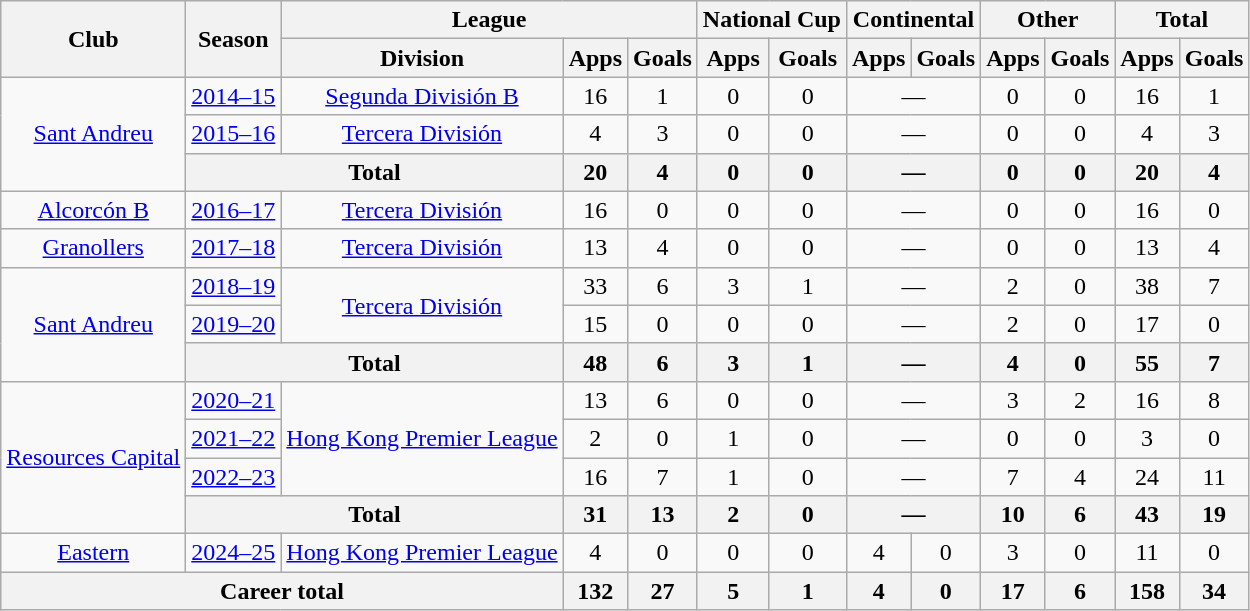<table class="wikitable" style="text-align: center">
<tr>
<th rowspan="2">Club</th>
<th rowspan="2">Season</th>
<th colspan="3">League</th>
<th colspan="2">National Cup</th>
<th colspan="2">Continental</th>
<th colspan="2">Other</th>
<th colspan="2">Total</th>
</tr>
<tr>
<th>Division</th>
<th>Apps</th>
<th>Goals</th>
<th>Apps</th>
<th>Goals</th>
<th>Apps</th>
<th>Goals</th>
<th>Apps</th>
<th>Goals</th>
<th>Apps</th>
<th>Goals</th>
</tr>
<tr>
<td rowspan="3"><a href='#'>Sant Andreu</a></td>
<td><a href='#'>2014–15</a></td>
<td><a href='#'>Segunda División B</a></td>
<td>16</td>
<td>1</td>
<td>0</td>
<td>0</td>
<td colspan="2">—</td>
<td>0</td>
<td>0</td>
<td>16</td>
<td>1</td>
</tr>
<tr>
<td><a href='#'>2015–16</a></td>
<td><a href='#'>Tercera División</a></td>
<td>4</td>
<td>3</td>
<td>0</td>
<td>0</td>
<td colspan="2">—</td>
<td>0</td>
<td>0</td>
<td>4</td>
<td>3</td>
</tr>
<tr>
<th colspan=2>Total</th>
<th>20</th>
<th>4</th>
<th>0</th>
<th>0</th>
<th colspan="2">—</th>
<th>0</th>
<th>0</th>
<th>20</th>
<th>4</th>
</tr>
<tr>
<td><a href='#'>Alcorcón B</a></td>
<td><a href='#'>2016–17</a></td>
<td><a href='#'>Tercera División</a></td>
<td>16</td>
<td>0</td>
<td>0</td>
<td>0</td>
<td colspan="2">—</td>
<td>0</td>
<td>0</td>
<td>16</td>
<td>0</td>
</tr>
<tr>
<td><a href='#'>Granollers</a></td>
<td><a href='#'>2017–18</a></td>
<td><a href='#'>Tercera División</a></td>
<td>13</td>
<td>4</td>
<td>0</td>
<td>0</td>
<td colspan="2">—</td>
<td>0</td>
<td>0</td>
<td>13</td>
<td>4</td>
</tr>
<tr>
<td rowspan="3"><a href='#'>Sant Andreu</a></td>
<td><a href='#'>2018–19</a></td>
<td rowspan="2"><a href='#'>Tercera División</a></td>
<td>33</td>
<td>6</td>
<td>3</td>
<td>1</td>
<td colspan="2">—</td>
<td>2</td>
<td>0</td>
<td>38</td>
<td>7</td>
</tr>
<tr>
<td><a href='#'>2019–20</a></td>
<td>15</td>
<td>0</td>
<td>0</td>
<td>0</td>
<td colspan="2">—</td>
<td>2</td>
<td>0</td>
<td>17</td>
<td>0</td>
</tr>
<tr>
<th colspan=2>Total</th>
<th>48</th>
<th>6</th>
<th>3</th>
<th>1</th>
<th colspan="2">—</th>
<th>4</th>
<th>0</th>
<th>55</th>
<th>7</th>
</tr>
<tr>
<td rowspan="4"><a href='#'>Resources Capital</a></td>
<td><a href='#'>2020–21</a></td>
<td rowspan="3"><a href='#'>Hong Kong Premier League</a></td>
<td>13</td>
<td>6</td>
<td>0</td>
<td>0</td>
<td colspan="2">—</td>
<td>3</td>
<td>2</td>
<td>16</td>
<td>8</td>
</tr>
<tr>
<td><a href='#'>2021–22</a></td>
<td>2</td>
<td>0</td>
<td>1</td>
<td>0</td>
<td colspan="2">—</td>
<td>0</td>
<td>0</td>
<td>3</td>
<td>0</td>
</tr>
<tr>
<td><a href='#'>2022–23</a></td>
<td>16</td>
<td>7</td>
<td>1</td>
<td>0</td>
<td colspan="2">—</td>
<td>7</td>
<td>4</td>
<td>24</td>
<td>11</td>
</tr>
<tr>
<th colspan="2">Total</th>
<th>31</th>
<th>13</th>
<th>2</th>
<th>0</th>
<th colspan="2">—</th>
<th>10</th>
<th>6</th>
<th>43</th>
<th>19</th>
</tr>
<tr>
<td><a href='#'>Eastern</a></td>
<td><a href='#'>2024–25</a></td>
<td><a href='#'>Hong Kong Premier League</a></td>
<td>4</td>
<td>0</td>
<td>0</td>
<td>0</td>
<td>4</td>
<td>0</td>
<td>3</td>
<td>0</td>
<td>11</td>
<td>0</td>
</tr>
<tr>
<th colspan="3">Career total</th>
<th>132</th>
<th>27</th>
<th>5</th>
<th>1</th>
<th>4</th>
<th>0</th>
<th>17</th>
<th>6</th>
<th>158</th>
<th>34</th>
</tr>
</table>
